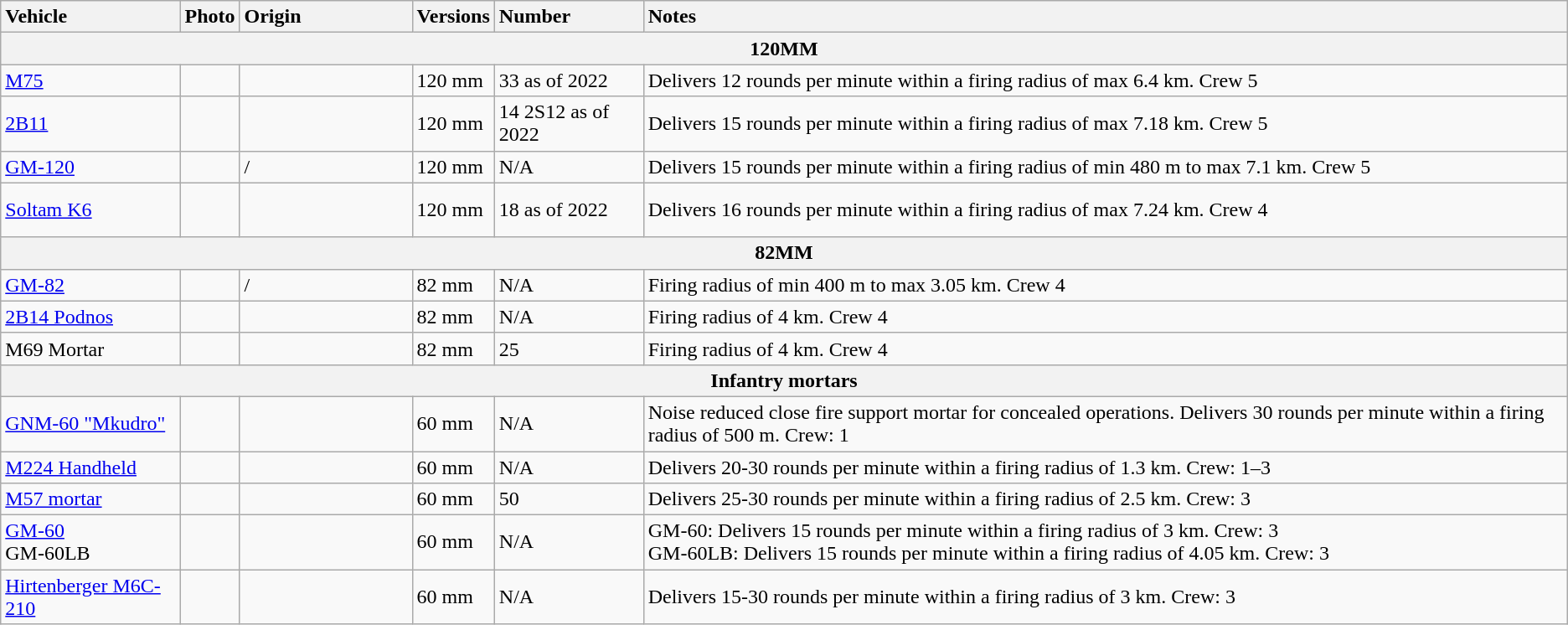<table class="wikitable">
<tr>
<th style="text-align: left;">Vehicle</th>
<th style="text-align: left;">Photo</th>
<th style="text-align:left; width:130px;">Origin</th>
<th style="text-align: left;">Versions</th>
<th style="text-align: left;">Number</th>
<th style="text-align: left;">Notes</th>
</tr>
<tr>
<th style="align: center;" colspan="6">120MM</th>
</tr>
<tr>
<td><a href='#'>M75</a></td>
<td></td>
<td></td>
<td>120 mm</td>
<td>33 as of 2022</td>
<td>Delivers 12 rounds per minute within a firing radius of max 6.4 km. Crew 5</td>
</tr>
<tr>
<td><a href='#'>2B11</a></td>
<td></td>
<td></td>
<td>120 mm</td>
<td>14 2S12 as of 2022</td>
<td>Delivers 15 rounds per minute within a firing radius of max 7.18 km. Crew 5</td>
</tr>
<tr>
<td><a href='#'>GM-120</a></td>
<td></td>
<td> /<br></td>
<td>120 mm</td>
<td>N/A</td>
<td>Delivers 15 rounds per minute within a firing radius of min 480 m to max 7.1 km. Crew 5</td>
</tr>
<tr>
<td><a href='#'>Soltam K6</a></td>
<td></td>
<td><br><br></td>
<td>120 mm</td>
<td>18 as of 2022</td>
<td>Delivers 16 rounds per minute within a firing radius of max 7.24 km. Crew 4</td>
</tr>
<tr>
<th style="align: center;" colspan="6">82MM</th>
</tr>
<tr>
<td><a href='#'>GM-82</a></td>
<td></td>
<td> /<br></td>
<td>82 mm</td>
<td>N/A</td>
<td>Firing radius of min 400 m to max 3.05 km. Crew 4</td>
</tr>
<tr>
<td><a href='#'>2B14 Podnos</a></td>
<td></td>
<td></td>
<td>82 mm</td>
<td>N/A</td>
<td>Firing radius of 4 km. Crew 4</td>
</tr>
<tr>
<td>M69 Mortar</td>
<td></td>
<td></td>
<td>82 mm</td>
<td>25</td>
<td>Firing radius of 4 km. Crew 4</td>
</tr>
<tr>
<th colspan="6">Infantry mortars</th>
</tr>
<tr>
<td><a href='#'>GNM-60 "Mkudro"</a></td>
<td></td>
<td></td>
<td>60 mm</td>
<td>N/A</td>
<td>Noise reduced close fire support mortar for concealed operations. Delivers 30 rounds per minute within a firing radius of 500 m. Crew: 1</td>
</tr>
<tr>
<td><a href='#'>M224 Handheld</a></td>
<td></td>
<td></td>
<td>60 mm</td>
<td>N/A</td>
<td>Delivers 20-30 rounds per minute within a firing radius of 1.3 km. Crew: 1–3</td>
</tr>
<tr>
<td><a href='#'>M57 mortar</a></td>
<td></td>
<td></td>
<td>60 mm</td>
<td>50</td>
<td>Delivers 25-30 rounds per minute within a firing radius of 2.5 km. Crew: 3</td>
</tr>
<tr>
<td><a href='#'>GM-60</a><br>GM-60LB</td>
<td></td>
<td></td>
<td>60 mm</td>
<td>N/A</td>
<td>GM-60: Delivers 15 rounds per minute within a firing radius of 3 km. Crew: 3<br>GM-60LB: Delivers 15 rounds per minute within a firing radius of 4.05 km. Crew: 3</td>
</tr>
<tr>
<td><a href='#'>Hirtenberger M6C-210</a></td>
<td></td>
<td></td>
<td>60 mm</td>
<td>N/A</td>
<td>Delivers 15-30 rounds per minute within a firing radius of 3 km. Crew: 3</td>
</tr>
</table>
